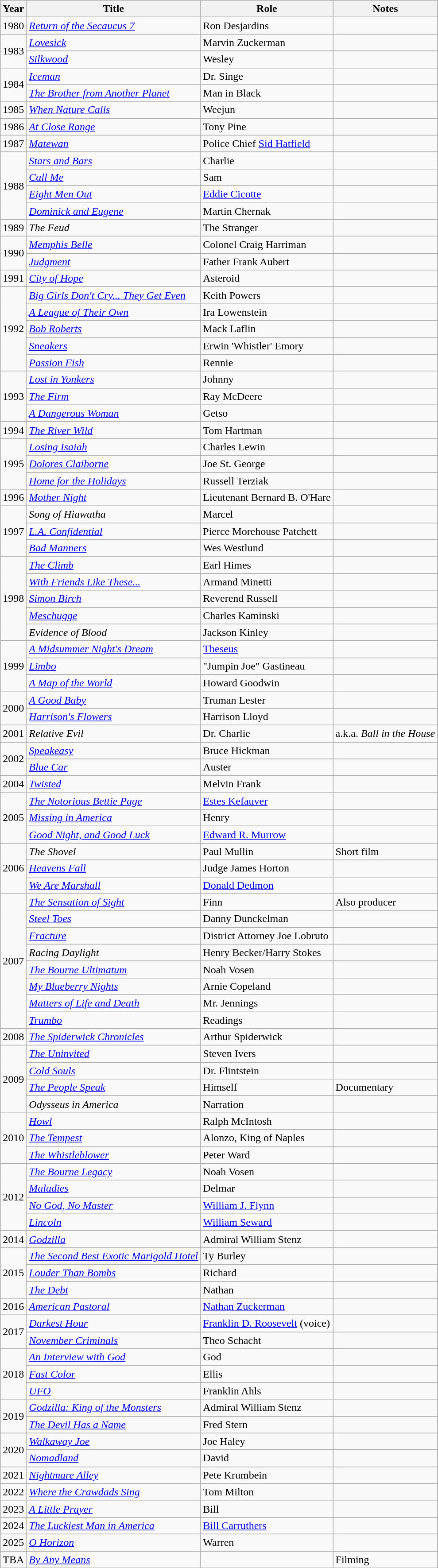<table class="wikitable sortable">
<tr>
<th>Year</th>
<th>Title</th>
<th>Role</th>
<th>Notes</th>
</tr>
<tr>
<td>1980</td>
<td><em><a href='#'>Return of the Secaucus 7</a></em></td>
<td>Ron Desjardins</td>
<td></td>
</tr>
<tr>
<td rowspan="2">1983</td>
<td><em><a href='#'>Lovesick</a></em></td>
<td>Marvin Zuckerman</td>
<td></td>
</tr>
<tr>
<td><em><a href='#'>Silkwood</a></em></td>
<td>Wesley</td>
<td></td>
</tr>
<tr>
<td rowspan="2">1984</td>
<td><em><a href='#'>Iceman</a></em></td>
<td>Dr. Singe</td>
<td></td>
</tr>
<tr>
<td><em><a href='#'>The Brother from Another Planet</a></em></td>
<td>Man in Black</td>
<td></td>
</tr>
<tr>
<td>1985</td>
<td><em><a href='#'>When Nature Calls</a></em></td>
<td>Weejun</td>
<td></td>
</tr>
<tr>
<td>1986</td>
<td><em><a href='#'>At Close Range</a></em></td>
<td>Tony Pine</td>
<td></td>
</tr>
<tr>
<td>1987</td>
<td><em><a href='#'>Matewan</a></em></td>
<td>Police Chief <a href='#'>Sid Hatfield</a></td>
<td></td>
</tr>
<tr>
<td rowspan="4">1988</td>
<td><em><a href='#'>Stars and Bars</a></em></td>
<td>Charlie</td>
<td></td>
</tr>
<tr>
<td><em><a href='#'>Call Me</a></em></td>
<td>Sam</td>
<td></td>
</tr>
<tr>
<td><em><a href='#'>Eight Men Out</a></em></td>
<td><a href='#'>Eddie Cicotte</a></td>
<td></td>
</tr>
<tr>
<td><em><a href='#'>Dominick and Eugene</a></em></td>
<td>Martin Chernak</td>
<td></td>
</tr>
<tr>
<td>1989</td>
<td><em>The Feud</em></td>
<td>The Stranger</td>
<td></td>
</tr>
<tr>
<td rowspan="2">1990</td>
<td><em><a href='#'>Memphis Belle</a></em></td>
<td>Colonel Craig Harriman</td>
<td></td>
</tr>
<tr>
<td><em><a href='#'>Judgment</a></em></td>
<td>Father Frank Aubert</td>
<td></td>
</tr>
<tr>
<td>1991</td>
<td><em><a href='#'>City of Hope</a></em></td>
<td>Asteroid</td>
<td></td>
</tr>
<tr>
<td rowspan="5">1992</td>
<td><em><a href='#'>Big Girls Don't Cry... They Get Even</a></em></td>
<td>Keith Powers</td>
<td></td>
</tr>
<tr>
<td><em><a href='#'>A League of Their Own</a></em></td>
<td>Ira Lowenstein</td>
<td></td>
</tr>
<tr>
<td><em><a href='#'>Bob Roberts</a></em></td>
<td>Mack Laflin</td>
<td></td>
</tr>
<tr>
<td><em><a href='#'>Sneakers</a></em></td>
<td>Erwin 'Whistler' Emory</td>
<td></td>
</tr>
<tr>
<td><em><a href='#'>Passion Fish</a></em></td>
<td>Rennie</td>
<td></td>
</tr>
<tr>
<td rowspan="3">1993</td>
<td><em><a href='#'>Lost in Yonkers</a></em></td>
<td>Johnny</td>
<td></td>
</tr>
<tr>
<td><em><a href='#'>The Firm</a></em></td>
<td>Ray McDeere</td>
<td></td>
</tr>
<tr>
<td><em><a href='#'>A Dangerous Woman</a></em></td>
<td>Getso</td>
<td></td>
</tr>
<tr>
<td>1994</td>
<td><em><a href='#'>The River Wild</a></em></td>
<td>Tom Hartman</td>
<td></td>
</tr>
<tr>
<td rowspan="3">1995</td>
<td><em><a href='#'>Losing Isaiah</a></em></td>
<td>Charles Lewin</td>
<td></td>
</tr>
<tr>
<td><em><a href='#'>Dolores Claiborne</a></em></td>
<td>Joe St. George</td>
<td></td>
</tr>
<tr>
<td><em><a href='#'>Home for the Holidays</a></em></td>
<td>Russell Terziak</td>
<td></td>
</tr>
<tr>
<td>1996</td>
<td><em><a href='#'>Mother Night</a></em></td>
<td>Lieutenant Bernard B. O'Hare</td>
<td></td>
</tr>
<tr>
<td rowspan="3">1997</td>
<td><em>Song of Hiawatha</em></td>
<td>Marcel</td>
<td></td>
</tr>
<tr>
<td><em><a href='#'>L.A. Confidential</a></em></td>
<td>Pierce Morehouse Patchett</td>
<td></td>
</tr>
<tr>
<td><em><a href='#'>Bad Manners</a></em></td>
<td>Wes Westlund</td>
<td></td>
</tr>
<tr>
<td rowspan="5">1998</td>
<td><em><a href='#'>The Climb</a></em></td>
<td>Earl Himes</td>
<td></td>
</tr>
<tr>
<td><em><a href='#'>With Friends Like These...</a></em></td>
<td>Armand Minetti</td>
<td></td>
</tr>
<tr>
<td><em><a href='#'>Simon Birch</a></em></td>
<td>Reverend Russell</td>
<td></td>
</tr>
<tr>
<td><em><a href='#'>Meschugge</a></em></td>
<td>Charles Kaminski</td>
<td></td>
</tr>
<tr>
<td><em>Evidence of Blood</em></td>
<td>Jackson Kinley</td>
<td></td>
</tr>
<tr>
<td rowspan="3">1999</td>
<td><em><a href='#'>A Midsummer Night's Dream</a></em></td>
<td><a href='#'>Theseus</a></td>
<td></td>
</tr>
<tr>
<td><em><a href='#'>Limbo</a></em></td>
<td>"Jumpin Joe" Gastineau</td>
<td></td>
</tr>
<tr>
<td><em><a href='#'>A Map of the World</a></em></td>
<td>Howard Goodwin</td>
<td></td>
</tr>
<tr>
<td rowspan="2">2000</td>
<td><em><a href='#'>A Good Baby</a></em></td>
<td>Truman Lester</td>
<td></td>
</tr>
<tr>
<td><em><a href='#'>Harrison's Flowers</a></em></td>
<td>Harrison Lloyd</td>
<td></td>
</tr>
<tr>
<td>2001</td>
<td><em>Relative Evil</em></td>
<td>Dr. Charlie</td>
<td>a.k.a. <em>Ball in the House</em></td>
</tr>
<tr>
<td rowspan="2">2002</td>
<td><em><a href='#'>Speakeasy</a></em></td>
<td>Bruce Hickman</td>
<td></td>
</tr>
<tr>
<td><em><a href='#'>Blue Car</a></em></td>
<td>Auster</td>
<td></td>
</tr>
<tr>
<td>2004</td>
<td><em><a href='#'>Twisted</a></em></td>
<td>Melvin Frank</td>
<td></td>
</tr>
<tr>
<td rowspan="3">2005</td>
<td><em><a href='#'>The Notorious Bettie Page</a></em></td>
<td><a href='#'>Estes Kefauver</a></td>
<td></td>
</tr>
<tr>
<td><em><a href='#'>Missing in America</a></em></td>
<td>Henry</td>
<td></td>
</tr>
<tr>
<td><em><a href='#'>Good Night, and Good Luck</a></em></td>
<td><a href='#'>Edward R. Murrow</a></td>
<td></td>
</tr>
<tr>
<td rowspan="3">2006</td>
<td><em>The Shovel</em></td>
<td>Paul Mullin</td>
<td>Short film</td>
</tr>
<tr>
<td><em><a href='#'>Heavens Fall</a></em></td>
<td>Judge James Horton</td>
<td></td>
</tr>
<tr>
<td><em><a href='#'>We Are Marshall</a></em></td>
<td><a href='#'>Donald Dedmon</a></td>
<td></td>
</tr>
<tr>
<td rowspan="8">2007</td>
<td><em><a href='#'>The Sensation of Sight</a></em></td>
<td>Finn</td>
<td>Also producer</td>
</tr>
<tr>
<td><em><a href='#'>Steel Toes</a></em></td>
<td>Danny Dunckelman</td>
<td></td>
</tr>
<tr>
<td><em><a href='#'>Fracture</a></em></td>
<td>District Attorney Joe Lobruto</td>
<td></td>
</tr>
<tr>
<td><em>Racing Daylight</em></td>
<td>Henry Becker/Harry Stokes</td>
<td></td>
</tr>
<tr>
<td><em><a href='#'>The Bourne Ultimatum</a></em></td>
<td>Noah Vosen</td>
<td></td>
</tr>
<tr>
<td><em><a href='#'>My Blueberry Nights</a></em></td>
<td>Arnie Copeland</td>
<td></td>
</tr>
<tr>
<td><em><a href='#'>Matters of Life and Death</a></em></td>
<td>Mr. Jennings</td>
<td></td>
</tr>
<tr>
<td><em><a href='#'>Trumbo</a></em></td>
<td>Readings</td>
<td></td>
</tr>
<tr>
<td>2008</td>
<td><em><a href='#'>The Spiderwick Chronicles</a></em></td>
<td>Arthur Spiderwick</td>
<td></td>
</tr>
<tr>
<td rowspan="4">2009</td>
<td><em><a href='#'>The Uninvited</a></em></td>
<td>Steven Ivers</td>
<td></td>
</tr>
<tr>
<td><em><a href='#'>Cold Souls</a></em></td>
<td>Dr. Flintstein</td>
<td></td>
</tr>
<tr>
<td><em><a href='#'>The People Speak</a></em></td>
<td>Himself</td>
<td>Documentary</td>
</tr>
<tr>
<td><em>Odysseus in America</em></td>
<td>Narration</td>
<td></td>
</tr>
<tr>
<td rowspan="3">2010</td>
<td><em><a href='#'>Howl</a></em></td>
<td>Ralph McIntosh</td>
<td></td>
</tr>
<tr>
<td><em><a href='#'>The Tempest</a></em></td>
<td>Alonzo, King of Naples</td>
<td></td>
</tr>
<tr>
<td><em><a href='#'>The Whistleblower</a></em></td>
<td>Peter Ward</td>
<td></td>
</tr>
<tr>
<td rowspan="4">2012</td>
<td><em><a href='#'>The Bourne Legacy</a></em></td>
<td>Noah Vosen</td>
<td></td>
</tr>
<tr>
<td><em><a href='#'>Maladies</a></em></td>
<td>Delmar</td>
<td></td>
</tr>
<tr>
<td><em><a href='#'>No God, No Master</a></em></td>
<td><a href='#'>William J. Flynn</a></td>
<td></td>
</tr>
<tr>
<td><em><a href='#'>Lincoln</a></em></td>
<td><a href='#'>William Seward</a></td>
<td></td>
</tr>
<tr>
<td>2014</td>
<td><em><a href='#'>Godzilla</a></em></td>
<td>Admiral William Stenz</td>
<td></td>
</tr>
<tr>
<td rowspan="3">2015</td>
<td><em><a href='#'>The Second Best Exotic Marigold Hotel</a></em></td>
<td>Ty Burley</td>
<td></td>
</tr>
<tr>
<td><em><a href='#'>Louder Than Bombs</a></em></td>
<td>Richard</td>
<td></td>
</tr>
<tr>
<td><em><a href='#'>The Debt</a></em></td>
<td>Nathan</td>
<td></td>
</tr>
<tr>
<td>2016</td>
<td><em><a href='#'>American Pastoral</a></em></td>
<td><a href='#'>Nathan Zuckerman</a></td>
<td></td>
</tr>
<tr>
<td rowspan="2">2017</td>
<td><em><a href='#'>Darkest Hour</a></em></td>
<td><a href='#'>Franklin D. Roosevelt</a> (voice)</td>
<td></td>
</tr>
<tr>
<td><em><a href='#'>November Criminals</a></em></td>
<td>Theo Schacht</td>
<td></td>
</tr>
<tr>
<td rowspan="3">2018</td>
<td><em><a href='#'>An Interview with God</a></em></td>
<td>God</td>
<td></td>
</tr>
<tr>
<td><em><a href='#'>Fast Color</a></em></td>
<td>Ellis</td>
<td></td>
</tr>
<tr>
<td><em><a href='#'>UFO</a></em></td>
<td>Franklin Ahls</td>
<td></td>
</tr>
<tr>
<td rowspan="2">2019</td>
<td><em><a href='#'>Godzilla: King of the Monsters</a></em></td>
<td>Admiral William Stenz</td>
<td></td>
</tr>
<tr>
<td><em><a href='#'>The Devil Has a Name</a></em></td>
<td>Fred Stern</td>
<td></td>
</tr>
<tr>
<td rowspan="2">2020</td>
<td><em><a href='#'>Walkaway Joe</a></em></td>
<td>Joe Haley</td>
<td></td>
</tr>
<tr>
<td><em><a href='#'>Nomadland</a></em></td>
<td>David</td>
<td></td>
</tr>
<tr>
<td>2021</td>
<td><em><a href='#'>Nightmare Alley</a></em></td>
<td>Pete Krumbein</td>
<td></td>
</tr>
<tr>
<td>2022</td>
<td><em><a href='#'>Where the Crawdads Sing</a></em></td>
<td>Tom Milton</td>
<td></td>
</tr>
<tr>
<td>2023</td>
<td><em><a href='#'>A Little Prayer</a></em></td>
<td>Bill</td>
<td></td>
</tr>
<tr>
<td>2024</td>
<td><em><a href='#'>The Luckiest Man in America</a></em></td>
<td><a href='#'>Bill Carruthers</a></td>
<td></td>
</tr>
<tr>
<td>2025</td>
<td><em><a href='#'>O Horizon</a></em></td>
<td>Warren</td>
<td></td>
</tr>
<tr>
<td>TBA</td>
<td><em><a href='#'>By Any Means</a></em></td>
<td></td>
<td>Filming</td>
</tr>
<tr>
</tr>
</table>
